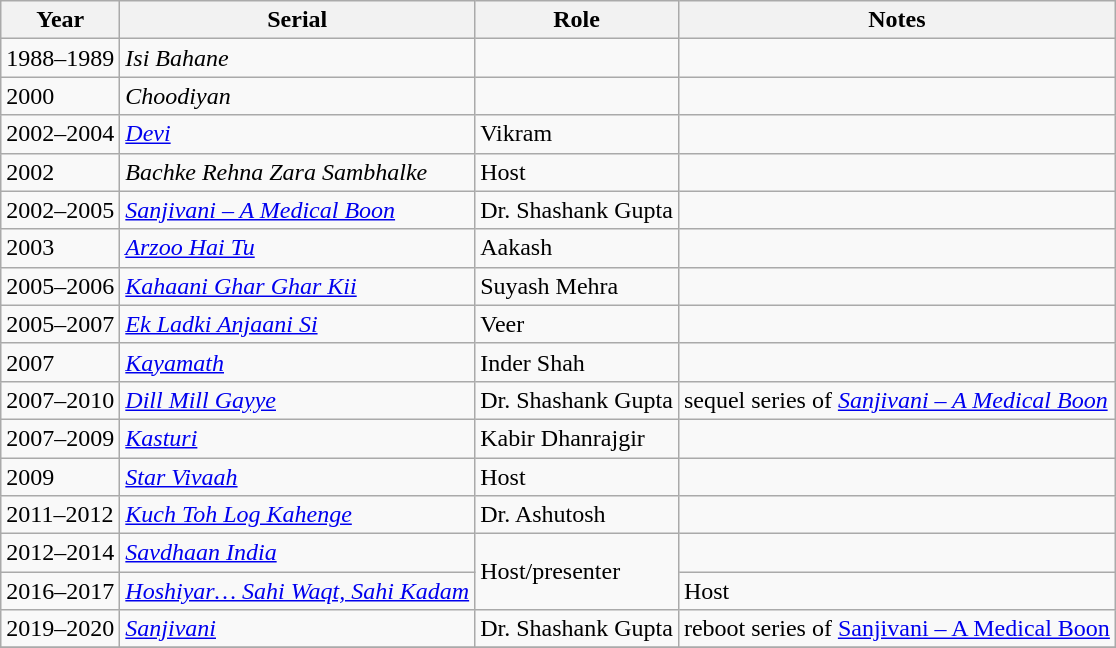<table class="wikitable sortable">
<tr>
<th>Year</th>
<th>Serial</th>
<th>Role</th>
<th>Notes</th>
</tr>
<tr>
<td>1988–1989</td>
<td><em>Isi Bahane</em></td>
<td></td>
<td></td>
</tr>
<tr>
<td>2000</td>
<td><em>Choodiyan</em></td>
<td></td>
<td></td>
</tr>
<tr>
<td>2002–2004</td>
<td><em><a href='#'>Devi</a></em></td>
<td>Vikram</td>
<td></td>
</tr>
<tr>
<td>2002</td>
<td><em>Bachke Rehna Zara Sambhalke</em></td>
<td>Host</td>
<td></td>
</tr>
<tr>
<td>2002–2005</td>
<td><em><a href='#'>Sanjivani – A Medical Boon</a></em></td>
<td>Dr. Shashank Gupta</td>
<td></td>
</tr>
<tr>
<td>2003</td>
<td><em><a href='#'>Arzoo Hai Tu</a></em></td>
<td>Aakash</td>
<td></td>
</tr>
<tr>
<td>2005–2006</td>
<td><em><a href='#'>Kahaani Ghar Ghar Kii</a></em></td>
<td>Suyash Mehra</td>
<td></td>
</tr>
<tr>
<td>2005–2007</td>
<td><em><a href='#'>Ek Ladki Anjaani Si</a></em></td>
<td>Veer</td>
<td></td>
</tr>
<tr>
<td>2007</td>
<td><em><a href='#'>Kayamath</a></em></td>
<td>Inder Shah</td>
<td></td>
</tr>
<tr>
<td>2007–2010</td>
<td><em><a href='#'>Dill Mill Gayye</a></em></td>
<td>Dr. Shashank Gupta</td>
<td>sequel series of <a href='#'><em>Sanjivani – A Medical Boon</em></a></td>
</tr>
<tr>
<td>2007–2009</td>
<td><em><a href='#'>Kasturi</a></em></td>
<td>Kabir Dhanrajgir</td>
<td></td>
</tr>
<tr>
<td>2009</td>
<td><em><a href='#'>Star Vivaah</a></em></td>
<td>Host</td>
<td></td>
</tr>
<tr>
<td>2011–2012</td>
<td><em><a href='#'>Kuch Toh Log Kahenge</a></em></td>
<td>Dr. Ashutosh</td>
<td></td>
</tr>
<tr>
<td>2012–2014</td>
<td><em><a href='#'>Savdhaan India</a></em></td>
<td rowspan="2">Host/presenter</td>
<td></td>
</tr>
<tr>
<td>2016–2017</td>
<td><em><a href='#'>Hoshiyar… Sahi Waqt, Sahi Kadam</a></em></td>
<td>Host</td>
</tr>
<tr>
<td>2019–2020</td>
<td><em><a href='#'>Sanjivani</a></em></td>
<td>Dr. Shashank Gupta</td>
<td>reboot series of <a href='#'>Sanjivani – A Medical Boon</a></td>
</tr>
<tr>
</tr>
</table>
